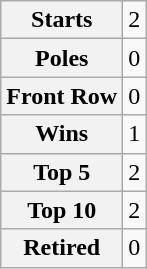<table class="wikitable" style="text-align:center">
<tr>
<th>Starts</th>
<td>2</td>
</tr>
<tr>
<th>Poles</th>
<td>0</td>
</tr>
<tr>
<th>Front Row</th>
<td>0</td>
</tr>
<tr>
<th>Wins</th>
<td>1</td>
</tr>
<tr>
<th>Top 5</th>
<td>2</td>
</tr>
<tr>
<th>Top 10</th>
<td>2</td>
</tr>
<tr>
<th>Retired</th>
<td>0</td>
</tr>
</table>
